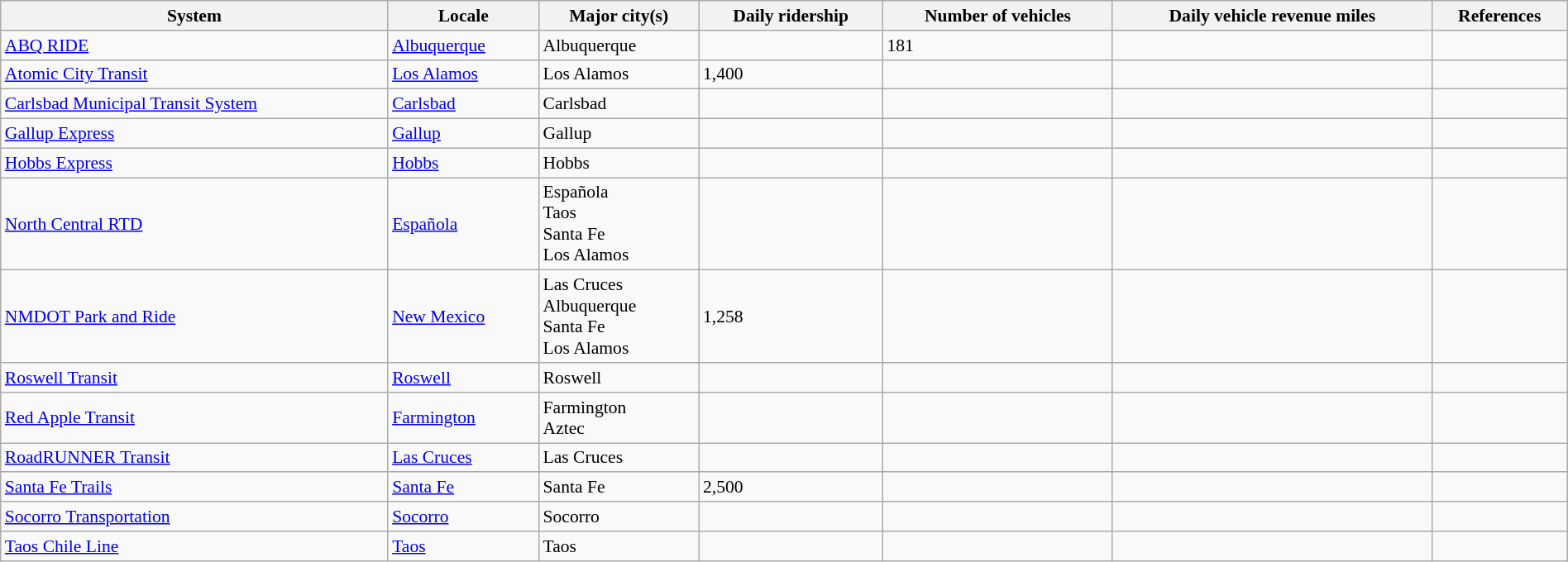<table class="wikitable sortable" style="font-size: 90%; width: 100%">
<tr>
<th>System</th>
<th>Locale</th>
<th>Major city(s)</th>
<th>Daily ridership</th>
<th>Number of vehicles</th>
<th>Daily vehicle revenue miles</th>
<th>References</th>
</tr>
<tr>
<td><a href='#'>ABQ RIDE</a></td>
<td><a href='#'>Albuquerque</a></td>
<td>Albuquerque</td>
<td></td>
<td>181</td>
<td></td>
<td></td>
</tr>
<tr>
<td><a href='#'>Atomic City Transit</a></td>
<td><a href='#'>Los Alamos</a></td>
<td>Los Alamos</td>
<td>1,400</td>
<td></td>
<td></td>
<td></td>
</tr>
<tr>
<td><a href='#'>Carlsbad Municipal Transit System</a></td>
<td><a href='#'>Carlsbad</a></td>
<td>Carlsbad</td>
<td></td>
<td></td>
<td></td>
<td></td>
</tr>
<tr>
<td><a href='#'>Gallup Express</a></td>
<td><a href='#'>Gallup</a></td>
<td>Gallup</td>
<td></td>
<td></td>
<td></td>
<td></td>
</tr>
<tr>
<td><a href='#'>Hobbs Express</a></td>
<td><a href='#'>Hobbs</a></td>
<td>Hobbs</td>
<td></td>
<td></td>
<td></td>
<td></td>
</tr>
<tr>
<td><a href='#'>North Central RTD</a></td>
<td><a href='#'>Española</a></td>
<td>Española <br> Taos <br> Santa Fe <br> Los Alamos</td>
<td></td>
<td></td>
<td></td>
<td></td>
</tr>
<tr>
<td><a href='#'>NMDOT Park and Ride</a></td>
<td><a href='#'>New Mexico</a></td>
<td>Las Cruces <br> Albuquerque <br> Santa Fe <br> Los Alamos</td>
<td>1,258</td>
<td></td>
<td></td>
<td></td>
</tr>
<tr>
<td><a href='#'>Roswell Transit</a></td>
<td><a href='#'>Roswell</a></td>
<td>Roswell</td>
<td></td>
<td></td>
<td></td>
<td></td>
</tr>
<tr>
<td><a href='#'>Red Apple Transit</a></td>
<td><a href='#'>Farmington</a></td>
<td>Farmington <br> Aztec</td>
<td></td>
<td></td>
<td></td>
<td></td>
</tr>
<tr>
<td><a href='#'>RoadRUNNER Transit</a></td>
<td><a href='#'>Las Cruces</a></td>
<td>Las Cruces</td>
<td></td>
<td></td>
<td></td>
<td></td>
</tr>
<tr>
<td><a href='#'>Santa Fe Trails</a></td>
<td><a href='#'>Santa Fe</a></td>
<td>Santa Fe</td>
<td>2,500</td>
<td></td>
<td></td>
<td></td>
</tr>
<tr>
<td><a href='#'>Socorro Transportation</a></td>
<td><a href='#'>Socorro</a></td>
<td>Socorro</td>
<td></td>
<td></td>
<td></td>
<td></td>
</tr>
<tr>
<td><a href='#'>Taos Chile Line</a></td>
<td><a href='#'>Taos</a></td>
<td>Taos</td>
<td></td>
<td></td>
<td></td>
<td></td>
</tr>
</table>
